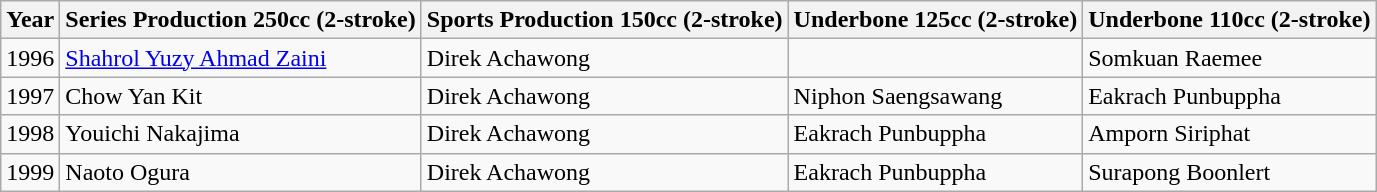<table class="wikitable">
<tr>
<th>Year</th>
<th>Series Production 250cc (2-stroke)</th>
<th>Sports Production 150cc (2-stroke)</th>
<th>Underbone 125cc (2-stroke)</th>
<th>Underbone 110cc (2-stroke)</th>
</tr>
<tr>
<td>1996</td>
<td> <a href='#'>Shahrol Yuzy Ahmad Zaini</a></td>
<td> Direk Achawong</td>
<td></td>
<td> Somkuan Raemee</td>
</tr>
<tr>
<td>1997</td>
<td> Chow Yan Kit</td>
<td> Direk Achawong</td>
<td> Niphon Saengsawang</td>
<td> Eakrach Punbuppha</td>
</tr>
<tr>
<td>1998</td>
<td> Youichi Nakajima</td>
<td> Direk Achawong</td>
<td> Eakrach Punbuppha</td>
<td> Amporn Siriphat</td>
</tr>
<tr>
<td>1999</td>
<td> Naoto Ogura</td>
<td> Direk Achawong</td>
<td> Eakrach Punbuppha</td>
<td> Surapong Boonlert</td>
</tr>
</table>
